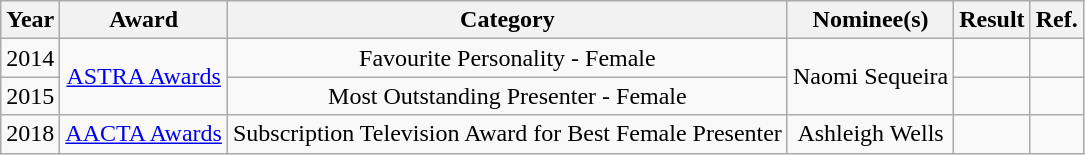<table class="wikitable" style="text-align:center">
<tr>
<th>Year</th>
<th>Award</th>
<th>Category</th>
<th>Nominee(s)</th>
<th>Result</th>
<th>Ref.</th>
</tr>
<tr>
<td rowspan=1>2014</td>
<td rowspan=2><a href='#'>ASTRA Awards</a></td>
<td>Favourite Personality - Female</td>
<td rowspan=2>Naomi Sequeira</td>
<td></td>
<td rowspan=1></td>
</tr>
<tr>
<td rowspan=1>2015</td>
<td>Most Outstanding Presenter - Female</td>
<td></td>
<td rowspan=1></td>
</tr>
<tr>
<td>2018</td>
<td><a href='#'>AACTA Awards</a></td>
<td>Subscription Television Award for Best Female Presenter</td>
<td>Ashleigh Wells</td>
<td></td>
<td></td>
</tr>
</table>
